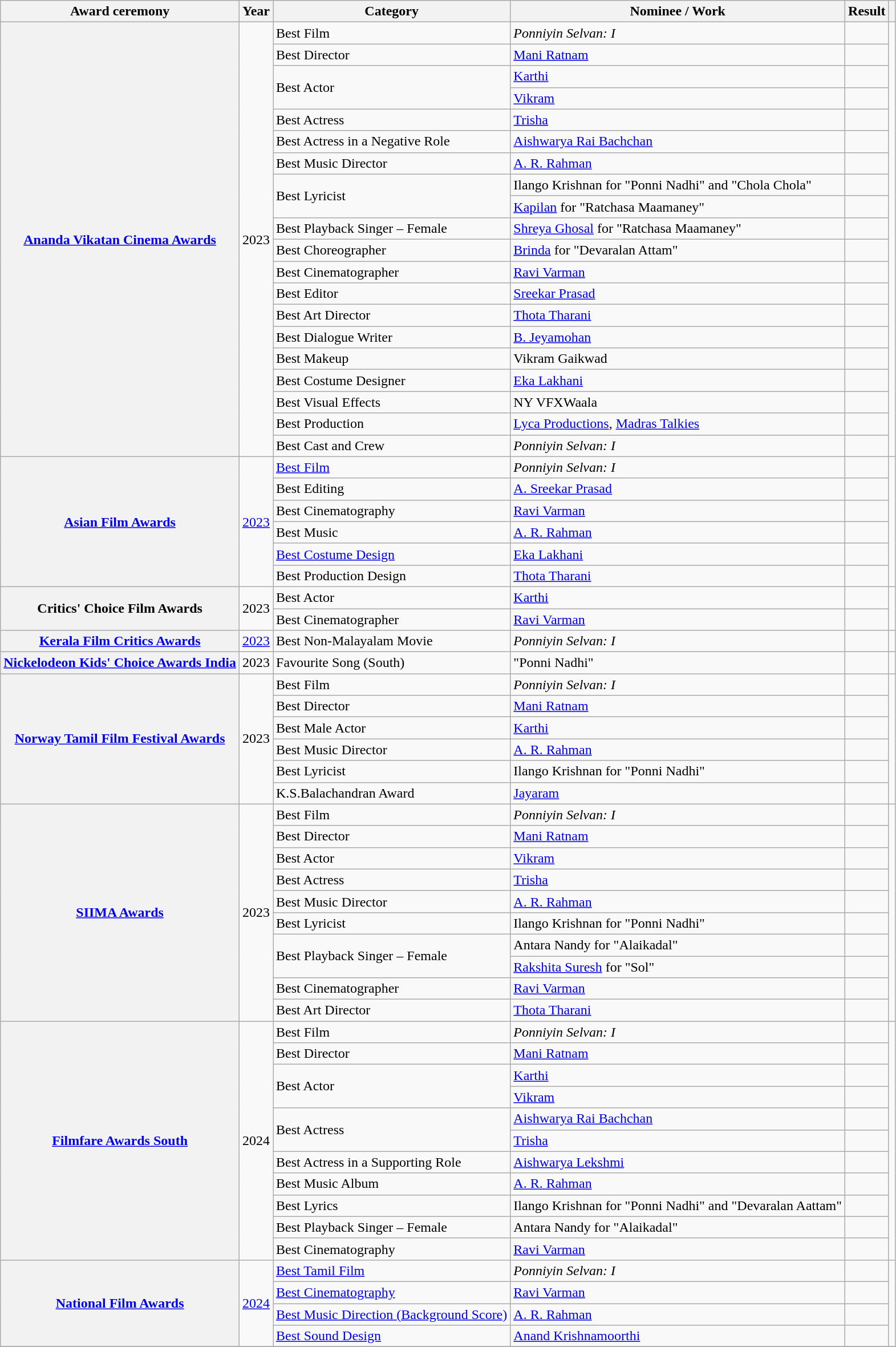<table class="wikitable sortable plainrowheaders">
<tr>
<th scope="col">Award ceremony </th>
<th scope="col">Year</th>
<th scope="col">Category </th>
<th scope="col">Nominee / Work</th>
<th scope="col">Result</th>
<th scope="col" class="unsortable"></th>
</tr>
<tr>
<th scope="row" rowspan="20"><a href='#'>Ananda Vikatan Cinema Awards</a></th>
<td align="center" rowspan="20">2023</td>
<td>Best Film</td>
<td><em>Ponniyin Selvan: I</em></td>
<td></td>
<td rowspan="20" style="text-align:center;"><br></td>
</tr>
<tr>
<td>Best Director</td>
<td><a href='#'>Mani Ratnam</a></td>
<td></td>
</tr>
<tr>
<td rowspan="2">Best Actor</td>
<td><a href='#'>Karthi</a></td>
<td></td>
</tr>
<tr>
<td><a href='#'>Vikram</a></td>
<td></td>
</tr>
<tr>
<td>Best Actress</td>
<td><a href='#'>Trisha</a></td>
<td></td>
</tr>
<tr>
<td>Best Actress in a Negative Role</td>
<td><a href='#'>Aishwarya Rai Bachchan</a></td>
<td></td>
</tr>
<tr>
<td>Best Music Director</td>
<td><a href='#'>A. R. Rahman</a></td>
<td></td>
</tr>
<tr>
<td rowspan="2">Best Lyricist</td>
<td>Ilango Krishnan for "Ponni Nadhi" and "Chola Chola"</td>
<td></td>
</tr>
<tr>
<td><a href='#'>Kapilan</a> for "Ratchasa Maamaney"</td>
<td></td>
</tr>
<tr>
<td>Best Playback Singer – Female</td>
<td><a href='#'>Shreya Ghosal</a> for "Ratchasa Maamaney"</td>
<td></td>
</tr>
<tr>
<td>Best Choreographer</td>
<td><a href='#'>Brinda</a> for "Devaralan Attam"</td>
<td></td>
</tr>
<tr>
<td>Best Cinematographer</td>
<td><a href='#'>Ravi Varman</a></td>
<td></td>
</tr>
<tr>
<td>Best Editor</td>
<td><a href='#'>Sreekar Prasad</a></td>
<td></td>
</tr>
<tr>
<td>Best Art Director</td>
<td><a href='#'>Thota Tharani</a></td>
<td></td>
</tr>
<tr>
<td>Best Dialogue Writer</td>
<td><a href='#'>B. Jeyamohan</a></td>
<td></td>
</tr>
<tr>
<td>Best Makeup</td>
<td>Vikram Gaikwad</td>
<td></td>
</tr>
<tr>
<td>Best Costume Designer</td>
<td><a href='#'>Eka Lakhani</a></td>
<td></td>
</tr>
<tr>
<td>Best Visual Effects</td>
<td>NY VFXWaala</td>
<td></td>
</tr>
<tr>
<td>Best Production</td>
<td><a href='#'>Lyca Productions</a>, <a href='#'>Madras Talkies</a></td>
<td></td>
</tr>
<tr>
<td>Best Cast and Crew</td>
<td><em>Ponniyin Selvan: I</em></td>
<td></td>
</tr>
<tr>
<th scope="row" rowspan="6"><a href='#'>Asian Film Awards</a></th>
<td align="center" rowspan="6"><a href='#'>2023</a></td>
<td><a href='#'>Best Film</a></td>
<td><em>Ponniyin Selvan: I</em></td>
<td></td>
<td rowspan="6" style="text-align:center;"></td>
</tr>
<tr>
<td>Best Editing</td>
<td><a href='#'>A. Sreekar Prasad</a></td>
<td></td>
</tr>
<tr>
<td>Best Cinematography</td>
<td><a href='#'>Ravi Varman</a></td>
<td></td>
</tr>
<tr>
<td>Best Music</td>
<td><a href='#'>A. R. Rahman</a></td>
<td></td>
</tr>
<tr>
<td><a href='#'>Best Costume Design</a></td>
<td><a href='#'>Eka Lakhani</a></td>
<td></td>
</tr>
<tr>
<td>Best Production Design</td>
<td><a href='#'>Thota Tharani</a></td>
<td></td>
</tr>
<tr>
<th scope="row" rowspan="2">Critics' Choice Film Awards</th>
<td align="center" rowspan="2">2023</td>
<td>Best Actor</td>
<td><a href='#'>Karthi</a></td>
<td></td>
<td rowspan="2" style="text-align:center;"></td>
</tr>
<tr>
<td>Best Cinematographer</td>
<td><a href='#'>Ravi Varman</a></td>
<td></td>
</tr>
<tr>
<th scope="row"><a href='#'>Kerala Film Critics Awards</a></th>
<td align="center"><a href='#'>2023</a></td>
<td>Best Non-Malayalam Movie</td>
<td><em>Ponniyin Selvan: I</em></td>
<td></td>
<td style="text-align:center;"></td>
</tr>
<tr>
<th scope="row"><a href='#'>Nickelodeon Kids' Choice Awards India</a></th>
<td align="center">2023</td>
<td>Favourite Song (South)</td>
<td>"Ponni Nadhi"</td>
<td></td>
<td style="text-align:center;"></td>
</tr>
<tr>
<th scope="row" rowspan="6"><a href='#'>Norway Tamil Film Festival Awards</a></th>
<td align="center" rowspan="6">2023</td>
<td>Best Film</td>
<td><em>Ponniyin Selvan: I</em></td>
<td></td>
<td rowspan="6" style="text-align:center;"></td>
</tr>
<tr>
<td>Best Director</td>
<td><a href='#'>Mani Ratnam</a></td>
<td></td>
</tr>
<tr>
<td>Best Male Actor</td>
<td><a href='#'>Karthi</a></td>
<td></td>
</tr>
<tr>
<td>Best Music Director</td>
<td><a href='#'>A. R. Rahman</a></td>
<td></td>
</tr>
<tr>
<td>Best Lyricist</td>
<td>Ilango Krishnan for "Ponni Nadhi"</td>
<td></td>
</tr>
<tr>
<td>K.S.Balachandran Award</td>
<td><a href='#'>Jayaram</a></td>
<td></td>
</tr>
<tr>
<th scope="row" rowspan="10"><a href='#'>SIIMA Awards</a></th>
<td align="center" rowspan="10">2023</td>
<td>Best Film</td>
<td><em>Ponniyin Selvan: I</em></td>
<td></td>
<td rowspan="10" style="text-align:center;"></td>
</tr>
<tr>
<td>Best Director</td>
<td><a href='#'>Mani Ratnam</a></td>
<td></td>
</tr>
<tr>
<td>Best Actor</td>
<td><a href='#'>Vikram</a></td>
<td></td>
</tr>
<tr>
<td>Best Actress</td>
<td><a href='#'>Trisha</a></td>
<td></td>
</tr>
<tr>
<td>Best Music Director</td>
<td><a href='#'>A. R. Rahman</a></td>
<td></td>
</tr>
<tr>
<td>Best Lyricist</td>
<td>Ilango Krishnan for "Ponni Nadhi"</td>
<td></td>
</tr>
<tr>
<td rowspan="2">Best Playback Singer – Female</td>
<td>Antara Nandy for "Alaikadal"</td>
<td></td>
</tr>
<tr>
<td><a href='#'>Rakshita Suresh</a> for "Sol"</td>
<td></td>
</tr>
<tr>
<td>Best Cinematographer</td>
<td><a href='#'>Ravi Varman</a></td>
<td></td>
</tr>
<tr>
<td>Best Art Director</td>
<td><a href='#'>Thota Tharani</a></td>
<td></td>
</tr>
<tr>
<th scope="row" rowspan="11"><a href='#'>Filmfare Awards South</a></th>
<td align="center" rowspan="11">2024</td>
<td>Best Film</td>
<td><em>Ponniyin Selvan: I</em></td>
<td></td>
<td rowspan="11" style="text-align:center;"></td>
</tr>
<tr>
<td>Best Director</td>
<td><a href='#'>Mani Ratnam</a></td>
<td></td>
</tr>
<tr>
<td rowspan="2">Best Actor</td>
<td><a href='#'>Karthi</a></td>
<td></td>
</tr>
<tr>
<td><a href='#'>Vikram</a></td>
<td></td>
</tr>
<tr>
<td rowspan="2">Best Actress</td>
<td><a href='#'>Aishwarya Rai Bachchan</a></td>
<td></td>
</tr>
<tr>
<td><a href='#'>Trisha</a></td>
<td></td>
</tr>
<tr>
<td>Best Actress in a Supporting Role</td>
<td><a href='#'>Aishwarya Lekshmi</a></td>
<td></td>
</tr>
<tr>
<td>Best Music Album</td>
<td><a href='#'>A. R. Rahman</a></td>
<td></td>
</tr>
<tr>
<td>Best Lyrics</td>
<td>Ilango Krishnan for "Ponni Nadhi" and "Devaralan Aattam"</td>
<td></td>
</tr>
<tr>
<td>Best Playback Singer – Female</td>
<td>Antara Nandy for "Alaikadal"</td>
<td></td>
</tr>
<tr>
<td>Best Cinematography</td>
<td><a href='#'>Ravi Varman</a></td>
<td></td>
</tr>
<tr>
<th scope="row" rowspan="4"><a href='#'>National Film Awards</a></th>
<td align="center" rowspan="4"><a href='#'>2024</a></td>
<td><a href='#'>Best Tamil Film</a></td>
<td><em>Ponniyin Selvan: I</em></td>
<td></td>
<td rowspan="4" style="text-align:center;"></td>
</tr>
<tr>
<td><a href='#'>Best Cinematography</a></td>
<td><a href='#'>Ravi Varman</a></td>
<td></td>
</tr>
<tr>
<td><a href='#'>Best Music Direction (Background Score)</a></td>
<td><a href='#'>A. R. Rahman</a></td>
<td></td>
</tr>
<tr>
<td><a href='#'>Best Sound Design</a></td>
<td><a href='#'>Anand Krishnamoorthi</a></td>
<td></td>
</tr>
<tr>
</tr>
</table>
